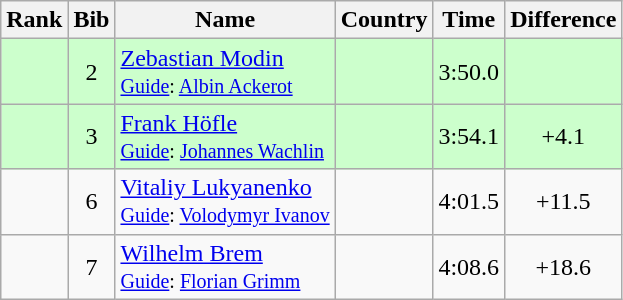<table class="wikitable sortable" style="text-align:center">
<tr>
<th>Rank</th>
<th>Bib</th>
<th>Name</th>
<th>Country</th>
<th>Time</th>
<th>Difference</th>
</tr>
<tr bgcolor="#ccffcc">
<td></td>
<td>2</td>
<td align=left><a href='#'>Zebastian Modin</a><br><small><a href='#'>Guide</a>: <a href='#'>Albin Ackerot</a></small></td>
<td align=left></td>
<td>3:50.0</td>
<td></td>
</tr>
<tr bgcolor="#ccffcc">
<td></td>
<td>3</td>
<td align=left><a href='#'>Frank Höfle</a><br><small><a href='#'>Guide</a>: <a href='#'>Johannes Wachlin</a></small></td>
<td align=left></td>
<td>3:54.1</td>
<td>+4.1</td>
</tr>
<tr>
<td></td>
<td>6</td>
<td align=left><a href='#'>Vitaliy Lukyanenko</a><br><small><a href='#'>Guide</a>: <a href='#'>Volodymyr Ivanov</a></small></td>
<td align=left></td>
<td>4:01.5</td>
<td>+11.5</td>
</tr>
<tr>
<td></td>
<td>7</td>
<td align=left><a href='#'>Wilhelm Brem</a><br><small><a href='#'>Guide</a>: <a href='#'>Florian Grimm</a></small></td>
<td align=left></td>
<td>4:08.6</td>
<td>+18.6</td>
</tr>
</table>
